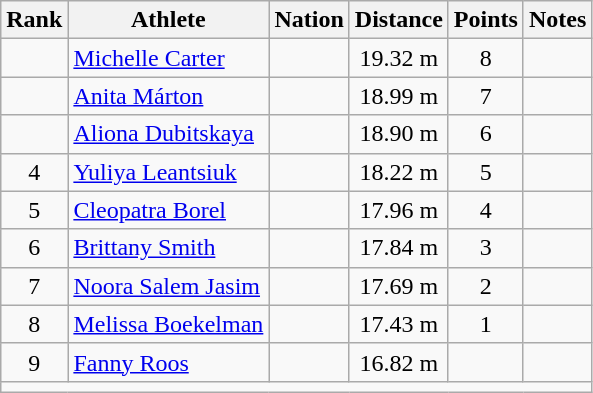<table class="wikitable mw-datatable sortable" style="text-align:center;">
<tr>
<th>Rank</th>
<th>Athlete</th>
<th>Nation</th>
<th>Distance</th>
<th>Points</th>
<th>Notes</th>
</tr>
<tr>
<td></td>
<td align=left><a href='#'>Michelle Carter</a></td>
<td align=left></td>
<td>19.32 m</td>
<td>8</td>
<td></td>
</tr>
<tr>
<td></td>
<td align=left><a href='#'>Anita Márton</a></td>
<td align=left></td>
<td>18.99 m</td>
<td>7</td>
<td></td>
</tr>
<tr>
<td></td>
<td align=left><a href='#'>Aliona Dubitskaya</a></td>
<td align=left></td>
<td>18.90 m</td>
<td>6</td>
<td></td>
</tr>
<tr>
<td>4</td>
<td align=left><a href='#'>Yuliya Leantsiuk</a></td>
<td align=left></td>
<td>18.22 m</td>
<td>5</td>
<td></td>
</tr>
<tr>
<td>5</td>
<td align=left><a href='#'>Cleopatra Borel</a></td>
<td align=left></td>
<td>17.96 m</td>
<td>4</td>
<td></td>
</tr>
<tr>
<td>6</td>
<td align=left><a href='#'>Brittany Smith</a></td>
<td align=left></td>
<td>17.84 m</td>
<td>3</td>
<td></td>
</tr>
<tr>
<td>7</td>
<td align=left><a href='#'>Noora Salem Jasim</a></td>
<td align=left></td>
<td>17.69 m</td>
<td>2</td>
<td><strong></strong></td>
</tr>
<tr>
<td>8</td>
<td align=left><a href='#'>Melissa Boekelman</a></td>
<td align=left></td>
<td>17.43 m</td>
<td>1</td>
<td></td>
</tr>
<tr>
<td>9</td>
<td align=left><a href='#'>Fanny Roos</a></td>
<td align=left></td>
<td>16.82 m</td>
<td></td>
<td></td>
</tr>
<tr class="sortbottom">
<td colspan=6></td>
</tr>
</table>
